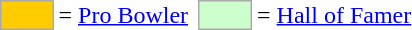<table>
<tr>
<td style="background-color:#FFCC00; border:1px solid #aaaaaa; width:2em;"></td>
<td>= <a href='#'>Pro Bowler</a></td>
<td></td>
<td style="background-color:#CCFFCC; border:1px solid #aaaaaa; width:2em;"></td>
<td>= <a href='#'>Hall of Famer</a></td>
</tr>
</table>
